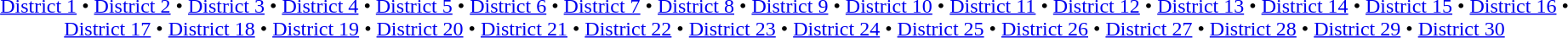<table id=toc class=toc summary=Contents>
<tr>
<td align=center><a href='#'>District 1</a> • <a href='#'>District 2</a> • <a href='#'>District 3</a> • <a href='#'>District 4</a> • <a href='#'>District 5</a> • <a href='#'>District 6</a> • <a href='#'>District 7</a> • <a href='#'>District 8</a> • <a href='#'>District 9</a> • <a href='#'>District 10</a> • <a href='#'>District 11</a> • <a href='#'>District 12</a> • <a href='#'>District 13</a> • <a href='#'>District 14</a> • <a href='#'>District 15</a> • <a href='#'>District 16</a> • <a href='#'>District 17</a> • <a href='#'>District 18</a> • <a href='#'>District 19</a> • <a href='#'>District 20</a> • <a href='#'>District 21</a> • <a href='#'>District 22</a> • <a href='#'>District 23</a> • <a href='#'>District 24</a> • <a href='#'>District 25</a> • <a href='#'>District 26</a> • <a href='#'>District 27</a> • <a href='#'>District 28</a> • <a href='#'>District 29</a> • <a href='#'>District 30</a></td>
</tr>
</table>
